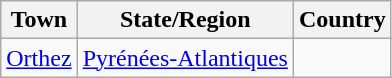<table class="wikitable sortable">
<tr>
<th>Town</th>
<th>State/Region</th>
<th>Country</th>
</tr>
<tr>
<td><a href='#'>Orthez</a></td>
<td><a href='#'>Pyrénées-Atlantiques</a></td>
<td></td>
</tr>
</table>
